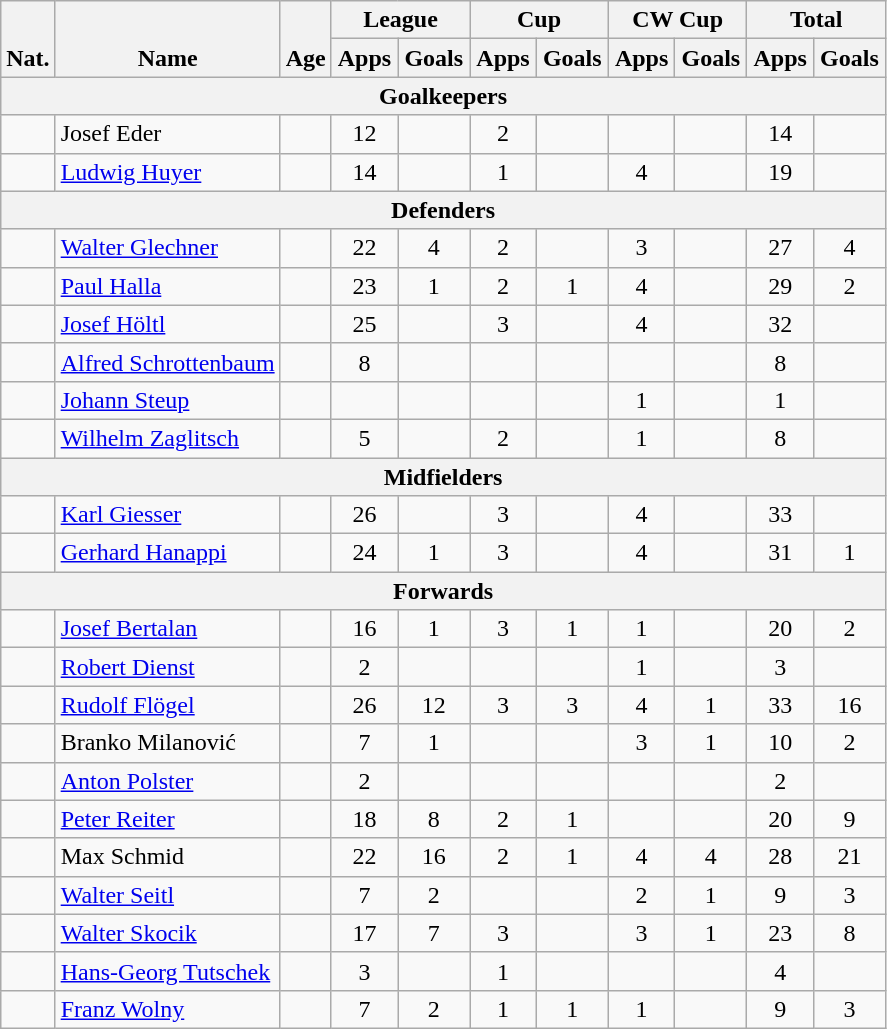<table class="wikitable" style="text-align:center">
<tr>
<th rowspan="2" valign="bottom">Nat.</th>
<th rowspan="2" valign="bottom">Name</th>
<th rowspan="2" valign="bottom">Age</th>
<th colspan="2" width="85">League</th>
<th colspan="2" width="85">Cup</th>
<th colspan="2" width="85">CW Cup</th>
<th colspan="2" width="85">Total</th>
</tr>
<tr>
<th>Apps</th>
<th>Goals</th>
<th>Apps</th>
<th>Goals</th>
<th>Apps</th>
<th>Goals</th>
<th>Apps</th>
<th>Goals</th>
</tr>
<tr>
<th colspan=20>Goalkeepers</th>
</tr>
<tr>
<td></td>
<td align="left">Josef Eder</td>
<td></td>
<td>12</td>
<td></td>
<td>2</td>
<td></td>
<td></td>
<td></td>
<td>14</td>
<td></td>
</tr>
<tr>
<td></td>
<td align="left"><a href='#'>Ludwig Huyer</a></td>
<td></td>
<td>14</td>
<td></td>
<td>1</td>
<td></td>
<td>4</td>
<td></td>
<td>19</td>
<td></td>
</tr>
<tr>
<th colspan=20>Defenders</th>
</tr>
<tr>
<td></td>
<td align="left"><a href='#'>Walter Glechner</a></td>
<td></td>
<td>22</td>
<td>4</td>
<td>2</td>
<td></td>
<td>3</td>
<td></td>
<td>27</td>
<td>4</td>
</tr>
<tr>
<td></td>
<td align="left"><a href='#'>Paul Halla</a></td>
<td></td>
<td>23</td>
<td>1</td>
<td>2</td>
<td>1</td>
<td>4</td>
<td></td>
<td>29</td>
<td>2</td>
</tr>
<tr>
<td></td>
<td align="left"><a href='#'>Josef Höltl</a></td>
<td></td>
<td>25</td>
<td></td>
<td>3</td>
<td></td>
<td>4</td>
<td></td>
<td>32</td>
<td></td>
</tr>
<tr>
<td></td>
<td align="left"><a href='#'>Alfred Schrottenbaum</a></td>
<td></td>
<td>8</td>
<td></td>
<td></td>
<td></td>
<td></td>
<td></td>
<td>8</td>
<td></td>
</tr>
<tr>
<td></td>
<td align="left"><a href='#'>Johann Steup</a></td>
<td></td>
<td></td>
<td></td>
<td></td>
<td></td>
<td>1</td>
<td></td>
<td>1</td>
<td></td>
</tr>
<tr>
<td></td>
<td align="left"><a href='#'>Wilhelm Zaglitsch</a></td>
<td></td>
<td>5</td>
<td></td>
<td>2</td>
<td></td>
<td>1</td>
<td></td>
<td>8</td>
<td></td>
</tr>
<tr>
<th colspan=20>Midfielders</th>
</tr>
<tr>
<td></td>
<td align="left"><a href='#'>Karl Giesser</a></td>
<td></td>
<td>26</td>
<td></td>
<td>3</td>
<td></td>
<td>4</td>
<td></td>
<td>33</td>
<td></td>
</tr>
<tr>
<td></td>
<td align="left"><a href='#'>Gerhard Hanappi</a></td>
<td></td>
<td>24</td>
<td>1</td>
<td>3</td>
<td></td>
<td>4</td>
<td></td>
<td>31</td>
<td>1</td>
</tr>
<tr>
<th colspan=20>Forwards</th>
</tr>
<tr>
<td></td>
<td align="left"><a href='#'>Josef Bertalan</a></td>
<td></td>
<td>16</td>
<td>1</td>
<td>3</td>
<td>1</td>
<td>1</td>
<td></td>
<td>20</td>
<td>2</td>
</tr>
<tr>
<td></td>
<td align="left"><a href='#'>Robert Dienst</a></td>
<td></td>
<td>2</td>
<td></td>
<td></td>
<td></td>
<td>1</td>
<td></td>
<td>3</td>
<td></td>
</tr>
<tr>
<td></td>
<td align="left"><a href='#'>Rudolf Flögel</a></td>
<td></td>
<td>26</td>
<td>12</td>
<td>3</td>
<td>3</td>
<td>4</td>
<td>1</td>
<td>33</td>
<td>16</td>
</tr>
<tr>
<td></td>
<td align="left">Branko Milanović</td>
<td></td>
<td>7</td>
<td>1</td>
<td></td>
<td></td>
<td>3</td>
<td>1</td>
<td>10</td>
<td>2</td>
</tr>
<tr>
<td></td>
<td align="left"><a href='#'>Anton Polster</a></td>
<td></td>
<td>2</td>
<td></td>
<td></td>
<td></td>
<td></td>
<td></td>
<td>2</td>
<td></td>
</tr>
<tr>
<td></td>
<td align="left"><a href='#'>Peter Reiter</a></td>
<td></td>
<td>18</td>
<td>8</td>
<td>2</td>
<td>1</td>
<td></td>
<td></td>
<td>20</td>
<td>9</td>
</tr>
<tr>
<td></td>
<td align="left">Max Schmid</td>
<td></td>
<td>22</td>
<td>16</td>
<td>2</td>
<td>1</td>
<td>4</td>
<td>4</td>
<td>28</td>
<td>21</td>
</tr>
<tr>
<td></td>
<td align="left"><a href='#'>Walter Seitl</a></td>
<td></td>
<td>7</td>
<td>2</td>
<td></td>
<td></td>
<td>2</td>
<td>1</td>
<td>9</td>
<td>3</td>
</tr>
<tr>
<td></td>
<td align="left"><a href='#'>Walter Skocik</a></td>
<td></td>
<td>17</td>
<td>7</td>
<td>3</td>
<td></td>
<td>3</td>
<td>1</td>
<td>23</td>
<td>8</td>
</tr>
<tr>
<td></td>
<td align="left"><a href='#'>Hans-Georg Tutschek</a></td>
<td></td>
<td>3</td>
<td></td>
<td>1</td>
<td></td>
<td></td>
<td></td>
<td>4</td>
<td></td>
</tr>
<tr>
<td></td>
<td align="left"><a href='#'>Franz Wolny</a></td>
<td></td>
<td>7</td>
<td>2</td>
<td>1</td>
<td>1</td>
<td>1</td>
<td></td>
<td>9</td>
<td>3</td>
</tr>
</table>
